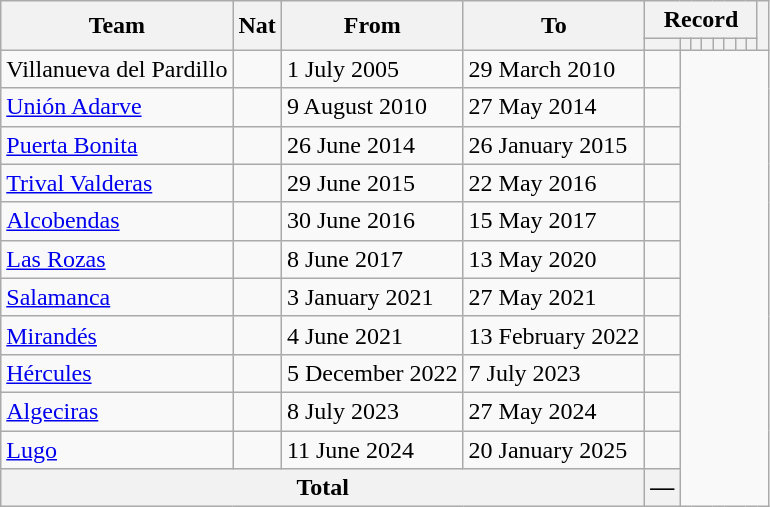<table class="wikitable" style="text-align: center">
<tr>
<th rowspan="2">Team</th>
<th rowspan="2">Nat</th>
<th rowspan="2">From</th>
<th rowspan="2">To</th>
<th colspan="8">Record</th>
<th rowspan=2></th>
</tr>
<tr>
<th></th>
<th></th>
<th></th>
<th></th>
<th></th>
<th></th>
<th></th>
<th></th>
</tr>
<tr>
<td align=left>Villanueva del Pardillo</td>
<td></td>
<td align=left>1 July 2005</td>
<td align=left>29 March 2010<br></td>
<td></td>
</tr>
<tr>
<td align=left><a href='#'>Unión Adarve</a></td>
<td></td>
<td align=left>9 August 2010</td>
<td align=left>27 May 2014<br></td>
<td></td>
</tr>
<tr>
<td align=left><a href='#'>Puerta Bonita</a></td>
<td></td>
<td align=left>26 June 2014</td>
<td align=left>26 January 2015<br></td>
<td></td>
</tr>
<tr>
<td align=left><a href='#'>Trival Valderas</a></td>
<td></td>
<td align=left>29 June 2015</td>
<td align=left>22 May 2016<br></td>
<td></td>
</tr>
<tr>
<td align=left><a href='#'>Alcobendas</a></td>
<td></td>
<td align=left>30 June 2016</td>
<td align=left>15 May 2017<br></td>
<td></td>
</tr>
<tr>
<td align=left><a href='#'>Las Rozas</a></td>
<td></td>
<td align=left>8 June 2017</td>
<td align=left>13 May 2020<br></td>
<td></td>
</tr>
<tr>
<td align=left><a href='#'>Salamanca</a></td>
<td></td>
<td align=left>3 January 2021</td>
<td align=left>27 May 2021<br></td>
<td></td>
</tr>
<tr>
<td align=left><a href='#'>Mirandés</a></td>
<td></td>
<td align=left>4 June 2021</td>
<td align=left>13 February 2022<br></td>
<td></td>
</tr>
<tr>
<td align=left><a href='#'>Hércules</a></td>
<td></td>
<td align=left>5 December 2022</td>
<td align=left>7 July 2023<br></td>
<td></td>
</tr>
<tr>
<td align=left><a href='#'>Algeciras</a></td>
<td></td>
<td align=left>8 July 2023</td>
<td align=left>27 May 2024<br></td>
<td></td>
</tr>
<tr>
<td align=left><a href='#'>Lugo</a></td>
<td></td>
<td align=left>11 June 2024</td>
<td align=left>20 January 2025<br></td>
<td></td>
</tr>
<tr>
<th colspan="4">Total<br></th>
<th>—</th>
</tr>
</table>
